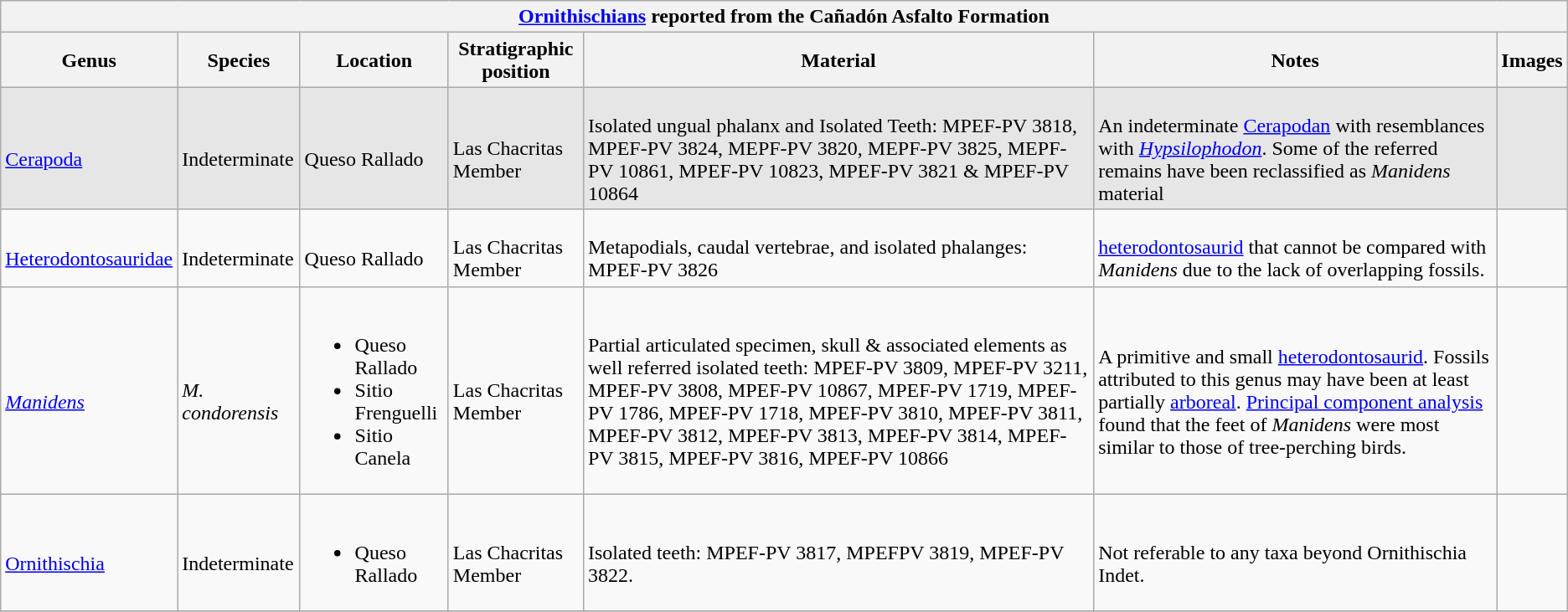<table class="wikitable sortable">
<tr>
<th colspan="7" align="center"><strong><a href='#'>Ornithischians</a> reported from the Cañadón Asfalto Formation</strong></th>
</tr>
<tr>
<th>Genus</th>
<th>Species</th>
<th>Location</th>
<th>Stratigraphic position</th>
<th>Material</th>
<th>Notes</th>
<th>Images</th>
</tr>
<tr>
<td style="background:#E6E6E6;"><br><a href='#'>Cerapoda</a></td>
<td style="background:#E6E6E6;"><br>Indeterminate</td>
<td style="background:#E6E6E6;"><br>Queso Rallado</td>
<td style="background:#E6E6E6;"><br>Las Chacritas Member</td>
<td style="background:#E6E6E6;"><br>Isolated ungual phalanx and Isolated Teeth: MPEF-PV 3818, MPEF-PV 3824, MEPF-PV 3820, MEPF-PV 3825, MEPF-PV 10861, MPEF-PV 10823, MPEF-PV 3821 & MPEF-PV 10864</td>
<td style="background:#E6E6E6;"><br>An indeterminate <a href='#'>Cerapodan</a> with resemblances with <em><a href='#'>Hypsilophodon</a></em>. Some of the referred remains have been reclassified as <em>Manidens</em> material</td>
<td style="background:#E6E6E6;"></td>
</tr>
<tr>
<td><br><a href='#'>Heterodontosauridae</a></td>
<td><br>Indeterminate</td>
<td><br>Queso Rallado</td>
<td><br>Las Chacritas Member</td>
<td><br>Metapodials, caudal vertebrae, and isolated phalanges: MPEF-PV 3826</td>
<td><br><a href='#'>heterodontosaurid</a> that cannot be compared with <em>Manidens</em> due to the lack of overlapping fossils.</td>
<td></td>
</tr>
<tr>
<td><br><em><a href='#'>Manidens</a></em></td>
<td><br><em>M. condorensis</em></td>
<td><br><ul><li>Queso Rallado</li><li>Sitio Frenguelli</li><li>Sitio Canela</li></ul></td>
<td><br>Las Chacritas Member</td>
<td><br>Partial articulated specimen, skull & associated elements as well referred isolated teeth: MPEF-PV 3809, MPEF-PV 3211, MPEF-PV 3808, MPEF-PV 10867, MPEF-PV 1719, MPEF-PV 1786, MPEF-PV 1718, MPEF-PV 3810, MPEF-PV 3811, MPEF-PV 3812, MPEF-PV 3813, MPEF-PV 3814, MPEF-PV 3815, MPEF-PV 3816, MPEF-PV 10866</td>
<td><br>A primitive and small <a href='#'>heterodontosaurid</a>. Fossils attributed to this genus may have been at least partially <a href='#'>arboreal</a>. <a href='#'>Principal component analysis</a> found that the feet of <em>Manidens</em> were most similar to those of tree-perching birds.</td>
<td><br></td>
</tr>
<tr>
<td><br><a href='#'>Ornithischia</a></td>
<td><br>Indeterminate</td>
<td><br><ul><li>Queso Rallado</li></ul></td>
<td><br>Las Chacritas Member</td>
<td><br>Isolated teeth: MPEF-PV 3817, MPEFPV 3819, MPEF-PV 3822.</td>
<td><br>Not referable to any taxa beyond Ornithischia Indet.</td>
<td></td>
</tr>
<tr>
</tr>
</table>
